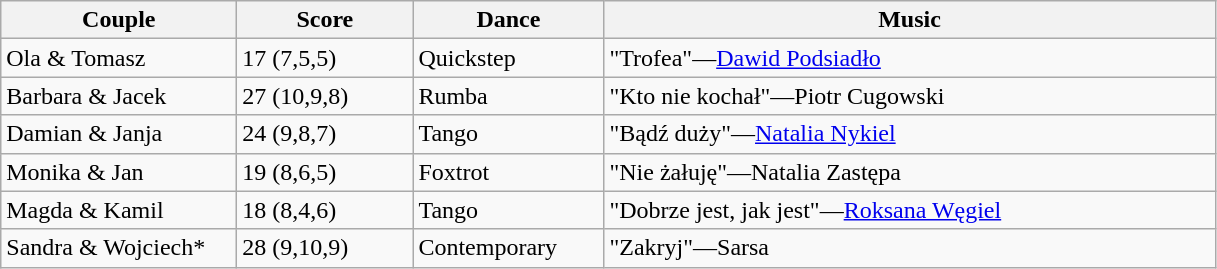<table class="wikitable">
<tr>
<th style="width:150px;">Couple</th>
<th style="width:110px;">Score</th>
<th style="width:120px;">Dance</th>
<th style="width:400px;">Music</th>
</tr>
<tr>
<td>Ola & Tomasz</td>
<td>17 (7,5,5)</td>
<td>Quickstep</td>
<td>"Trofea"—<a href='#'>Dawid Podsiadło</a></td>
</tr>
<tr>
<td>Barbara & Jacek</td>
<td>27 (10,9,8)</td>
<td>Rumba</td>
<td>"Kto nie kochał"—Piotr Cugowski</td>
</tr>
<tr>
<td>Damian & Janja</td>
<td>24 (9,8,7)</td>
<td>Tango</td>
<td>"Bądź duży"—<a href='#'>Natalia Nykiel</a></td>
</tr>
<tr>
<td>Monika & Jan</td>
<td>19 (8,6,5)</td>
<td>Foxtrot</td>
<td>"Nie żałuję"—Natalia Zastępa</td>
</tr>
<tr>
<td>Magda & Kamil</td>
<td>18 (8,4,6)</td>
<td>Tango</td>
<td>"Dobrze jest, jak jest"—<a href='#'>Roksana Węgiel</a></td>
</tr>
<tr>
<td>Sandra & Wojciech*</td>
<td>28 (9,10,9)</td>
<td>Contemporary</td>
<td>"Zakryj"—Sarsa</td>
</tr>
</table>
